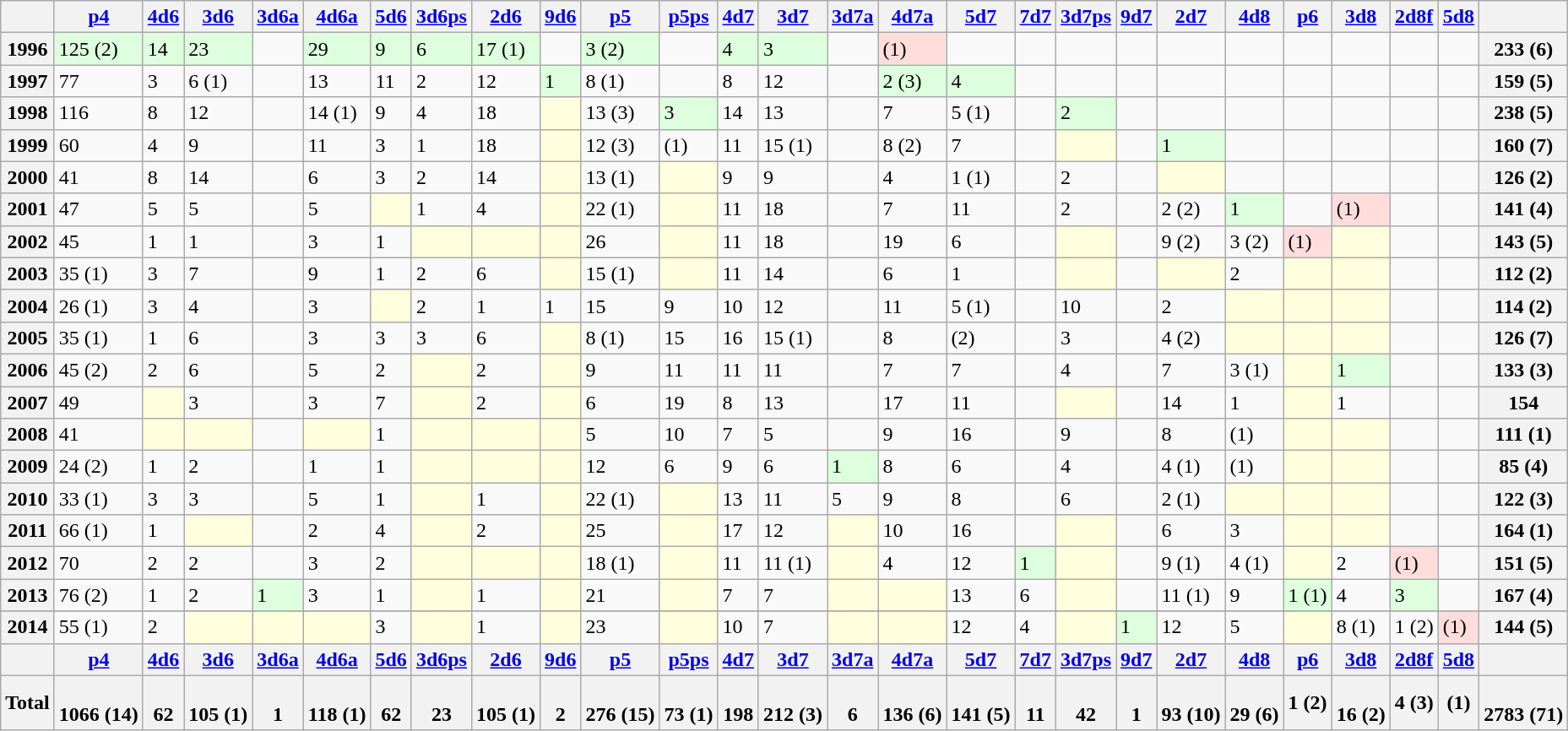<table class="wikitable sortable">
<tr>
<th></th>
<th class="unsortable"><a href='#'>p4</a></th>
<th class="unsortable"><a href='#'>4d6</a></th>
<th class="unsortable"><a href='#'>3d6</a></th>
<th class="unsortable"><a href='#'>3d6a</a></th>
<th class="unsortable"><a href='#'>4d6a</a></th>
<th class="unsortable"><a href='#'>5d6</a></th>
<th class="unsortable"><a href='#'>3d6ps</a></th>
<th class="unsortable"><a href='#'>2d6</a></th>
<th class="unsortable"><a href='#'>9d6</a></th>
<th class="unsortable"><a href='#'>p5</a></th>
<th class="unsortable"><a href='#'>p5ps</a></th>
<th class="unsortable"><a href='#'>4d7</a></th>
<th class="unsortable"><a href='#'>3d7</a></th>
<th class="unsortable"><a href='#'>3d7a</a></th>
<th class="unsortable"><a href='#'>4d7a</a></th>
<th class="unsortable"><a href='#'>5d7</a></th>
<th class="unsortable"><a href='#'>7d7</a></th>
<th class="unsortable"><a href='#'>3d7ps</a></th>
<th class="unsortable"><a href='#'>9d7</a></th>
<th class="unsortable"><a href='#'>2d7</a></th>
<th class="unsortable"><a href='#'>4d8</a></th>
<th class="unsortable"><a href='#'>p6</a></th>
<th class="unsortable"><a href='#'>3d8</a></th>
<th class="unsortable"><a href='#'>2d8f</a></th>
<th class="unsortable"><a href='#'>5d8</a></th>
<th></th>
</tr>
<tr>
<th>1996</th>
<td style="background: #dfd">125 (2)</td>
<td style="background: #dfd">14</td>
<td style="background: #dfd">23</td>
<td></td>
<td style="background: #dfd">29</td>
<td style="background: #dfd">9</td>
<td style="background: #dfd">6</td>
<td style="background: #dfd">17 (1)</td>
<td></td>
<td style="background: #dfd">3 (2)</td>
<td></td>
<td style="background: #dfd">4</td>
<td style="background: #dfd">3</td>
<td></td>
<td style="background: #fdd">(1)</td>
<td></td>
<td></td>
<td></td>
<td></td>
<td></td>
<td></td>
<td></td>
<td></td>
<td></td>
<td></td>
<th>233 (6)</th>
</tr>
<tr>
<th>1997</th>
<td>77</td>
<td>3</td>
<td>6 (1)</td>
<td></td>
<td>13</td>
<td>11</td>
<td>2</td>
<td>12</td>
<td style="background: #dfd">1</td>
<td>8 (1)</td>
<td></td>
<td>8</td>
<td>12</td>
<td></td>
<td style="background: #dfd">2 (3)</td>
<td style="background: #dfd">4</td>
<td></td>
<td></td>
<td></td>
<td></td>
<td></td>
<td></td>
<td></td>
<td></td>
<td></td>
<th>159 (5)</th>
</tr>
<tr>
<th>1998</th>
<td>116</td>
<td>8</td>
<td>12</td>
<td></td>
<td>14 (1)</td>
<td>9</td>
<td>4</td>
<td>18</td>
<td style="background: #ffd"></td>
<td>13 (3)</td>
<td style="background: #dfd">3</td>
<td>14</td>
<td>13</td>
<td></td>
<td>7</td>
<td>5 (1)</td>
<td></td>
<td style="background: #dfd">2</td>
<td></td>
<td></td>
<td></td>
<td></td>
<td></td>
<td></td>
<td></td>
<th>238 (5)</th>
</tr>
<tr>
<th>1999</th>
<td>60</td>
<td>4</td>
<td>9</td>
<td></td>
<td>11</td>
<td>3</td>
<td>1</td>
<td>18</td>
<td style="background: #ffd"></td>
<td>12 (3)</td>
<td>(1)</td>
<td>11</td>
<td>15 (1)</td>
<td></td>
<td>8 (2)</td>
<td>7</td>
<td></td>
<td style="background: #ffd"></td>
<td></td>
<td style="background: #dfd">1</td>
<td></td>
<td></td>
<td></td>
<td></td>
<td></td>
<th>160 (7)</th>
</tr>
<tr>
<th>2000</th>
<td>41</td>
<td>8</td>
<td>14</td>
<td></td>
<td>6</td>
<td>3</td>
<td>2</td>
<td>14</td>
<td style="background: #ffd"></td>
<td>13 (1)</td>
<td style="background: #ffd"></td>
<td>9</td>
<td>9</td>
<td></td>
<td>4</td>
<td>1 (1)</td>
<td></td>
<td>2</td>
<td></td>
<td style="background: #ffd"></td>
<td></td>
<td></td>
<td></td>
<td></td>
<td></td>
<th>126 (2)</th>
</tr>
<tr>
<th>2001</th>
<td>47</td>
<td>5</td>
<td>5</td>
<td></td>
<td>5</td>
<td style="background: #ffd"></td>
<td>1</td>
<td>4</td>
<td style="background: #ffd"></td>
<td>22 (1)</td>
<td style="background: #ffd"></td>
<td>11</td>
<td>18</td>
<td></td>
<td>7</td>
<td>11</td>
<td></td>
<td>2</td>
<td></td>
<td>2 (2)</td>
<td style="background: #dfd">1</td>
<td></td>
<td style="background: #fdd">(1)</td>
<td></td>
<td></td>
<th>141 (4)</th>
</tr>
<tr>
<th>2002</th>
<td>45</td>
<td>1</td>
<td>1</td>
<td></td>
<td>3</td>
<td>1</td>
<td style="background: #ffd"></td>
<td style="background: #ffd"></td>
<td style="background: #ffd"></td>
<td>26</td>
<td style="background: #ffd"></td>
<td>11</td>
<td>18</td>
<td></td>
<td>19</td>
<td>6</td>
<td></td>
<td style="background: #ffd"></td>
<td></td>
<td>9 (2)</td>
<td>3 (2)</td>
<td style="background: #fdd">(1)</td>
<td style="background: #ffd"></td>
<td></td>
<td></td>
<th>143 (5)</th>
</tr>
<tr>
<th>2003</th>
<td>35 (1)</td>
<td>3</td>
<td>7</td>
<td></td>
<td>9</td>
<td>1</td>
<td>2</td>
<td>6</td>
<td style="background: #ffd"></td>
<td>15 (1)</td>
<td style="background: #ffd"></td>
<td>11</td>
<td>14</td>
<td></td>
<td>6</td>
<td>1</td>
<td></td>
<td style="background: #ffd"></td>
<td></td>
<td style="background: #ffd"></td>
<td>2</td>
<td style="background: #ffd"></td>
<td style="background: #ffd"></td>
<td></td>
<td></td>
<th>112 (2)</th>
</tr>
<tr>
<th>2004</th>
<td>26 (1)</td>
<td>3</td>
<td>4</td>
<td></td>
<td>3</td>
<td style="background: #ffd"></td>
<td>2</td>
<td>1</td>
<td>1</td>
<td>15</td>
<td>9</td>
<td>10</td>
<td>12</td>
<td></td>
<td>11</td>
<td>5 (1)</td>
<td></td>
<td>10</td>
<td></td>
<td>2</td>
<td style="background: #ffd"></td>
<td style="background: #ffd"></td>
<td style="background: #ffd"></td>
<td></td>
<td></td>
<th>114 (2)</th>
</tr>
<tr>
<th>2005</th>
<td>35 (1)</td>
<td>1</td>
<td>6</td>
<td></td>
<td>3</td>
<td>3</td>
<td>3</td>
<td>6</td>
<td style="background: #ffd"></td>
<td>8 (1)</td>
<td>15</td>
<td>16</td>
<td>15 (1)</td>
<td></td>
<td>8</td>
<td>(2)</td>
<td></td>
<td>3</td>
<td></td>
<td>4 (2)</td>
<td style="background: #ffd"></td>
<td style="background: #ffd"></td>
<td style="background: #ffd"></td>
<td></td>
<td></td>
<th>126 (7)</th>
</tr>
<tr>
<th>2006</th>
<td>45 (2)</td>
<td>2</td>
<td>6</td>
<td></td>
<td>5</td>
<td>2</td>
<td style="background: #ffd"></td>
<td>2</td>
<td style="background: #ffd"></td>
<td>9</td>
<td>11</td>
<td>11</td>
<td>11</td>
<td></td>
<td>7</td>
<td>7</td>
<td></td>
<td>4</td>
<td></td>
<td>7</td>
<td>3 (1)</td>
<td style="background: #ffd"></td>
<td style="background: #dfd">1</td>
<td></td>
<td></td>
<th>133 (3)</th>
</tr>
<tr>
<th>2007</th>
<td>49</td>
<td style="background: #ffd"></td>
<td>3</td>
<td></td>
<td>3</td>
<td>7</td>
<td style="background: #ffd"></td>
<td>2</td>
<td style="background: #ffd"></td>
<td>6</td>
<td>19</td>
<td>8</td>
<td>13</td>
<td></td>
<td>17</td>
<td>11</td>
<td></td>
<td style="background: #ffd"></td>
<td></td>
<td>14</td>
<td>1</td>
<td style="background: #ffd"></td>
<td>1</td>
<td></td>
<td></td>
<th>154</th>
</tr>
<tr>
<th>2008</th>
<td>41</td>
<td style="background: #ffd"></td>
<td style="background: #ffd"></td>
<td></td>
<td style="background: #ffd"></td>
<td>1</td>
<td style="background: #ffd"></td>
<td style="background: #ffd"></td>
<td style="background: #ffd"></td>
<td>5</td>
<td>10</td>
<td>7</td>
<td>5</td>
<td></td>
<td>9</td>
<td>16</td>
<td></td>
<td>9</td>
<td></td>
<td>8</td>
<td>(1)</td>
<td style="background: #ffd"></td>
<td style="background: #ffd"></td>
<td></td>
<td></td>
<th>111 (1)</th>
</tr>
<tr>
<th>2009</th>
<td>24 (2)</td>
<td>1</td>
<td>2</td>
<td></td>
<td>1</td>
<td>1</td>
<td style="background: #ffd"></td>
<td style="background: #ffd"></td>
<td style="background: #ffd"></td>
<td>12</td>
<td>6</td>
<td>9</td>
<td>6</td>
<td style="background: #dfd">1</td>
<td>8</td>
<td>6</td>
<td></td>
<td>4</td>
<td></td>
<td>4 (1)</td>
<td>(1)</td>
<td style="background: #ffd"></td>
<td style="background: #ffd"></td>
<td></td>
<td></td>
<th>85 (4)</th>
</tr>
<tr>
<th>2010</th>
<td>33 (1)</td>
<td>3</td>
<td>3</td>
<td></td>
<td>5</td>
<td>1</td>
<td style="background: #ffd"></td>
<td>1</td>
<td style="background: #ffd"></td>
<td>22 (1)</td>
<td style="background: #ffd"></td>
<td>13</td>
<td>11</td>
<td>5</td>
<td>9</td>
<td>8</td>
<td></td>
<td>6</td>
<td></td>
<td>2 (1)</td>
<td style="background: #ffd"></td>
<td style="background: #ffd"></td>
<td style="background: #ffd"></td>
<td></td>
<td></td>
<th>122 (3)</th>
</tr>
<tr>
<th>2011</th>
<td>66 (1)</td>
<td>1</td>
<td style="background: #ffd"></td>
<td></td>
<td>2</td>
<td>4</td>
<td style="background: #ffd"></td>
<td>2</td>
<td style="background: #ffd"></td>
<td>25</td>
<td style="background: #ffd"></td>
<td>17</td>
<td>12</td>
<td style="background: #ffd"></td>
<td>10</td>
<td>16</td>
<td></td>
<td style="background: #ffd"></td>
<td></td>
<td>6</td>
<td>3</td>
<td style="background: #ffd"></td>
<td style="background: #ffd"></td>
<td></td>
<td></td>
<th>164 (1)</th>
</tr>
<tr>
<th>2012</th>
<td>70</td>
<td>2</td>
<td>2</td>
<td></td>
<td>3</td>
<td>2</td>
<td style="background: #ffd"></td>
<td style="background: #ffd"></td>
<td style="background: #ffd"></td>
<td>18 (1)</td>
<td style="background: #ffd"></td>
<td>11</td>
<td>11 (1)</td>
<td style="background: #ffd"></td>
<td>4</td>
<td>12</td>
<td style="background: #dfd">1</td>
<td style="background: #ffd"></td>
<td></td>
<td>9 (1)</td>
<td>4 (1)</td>
<td style="background: #ffd"></td>
<td>2</td>
<td style="background: #fdd">(1)</td>
<td></td>
<th>151 (5)</th>
</tr>
<tr>
<th>2013</th>
<td>76 (2)</td>
<td>1</td>
<td>2</td>
<td style="background: #dfd">1</td>
<td>3</td>
<td>1</td>
<td style="background: #ffd"></td>
<td>1</td>
<td style="background: #ffd"></td>
<td>21</td>
<td style="background: #ffd"></td>
<td>7</td>
<td>7</td>
<td style="background: #ffd"></td>
<td style="background: #ffd"></td>
<td>13</td>
<td>6</td>
<td style="background: #ffd"></td>
<td></td>
<td>11 (1)</td>
<td>9</td>
<td style="background: #dfd">1 (1)</td>
<td>4</td>
<td style="background: #dfd">3</td>
<td></td>
<th>167 (4)</th>
</tr>
<tr>
</tr>
<tr>
<th>2014</th>
<td>55 (1)</td>
<td>2</td>
<td style="background: #ffd"></td>
<td style="background: #ffd"></td>
<td style="background: #ffd"></td>
<td>3</td>
<td style="background: #ffd"></td>
<td>1</td>
<td style="background: #ffd"></td>
<td>23</td>
<td style="background: #ffd"></td>
<td>10</td>
<td>7</td>
<td style="background: #ffd"></td>
<td style="background: #ffd"></td>
<td>12</td>
<td>4</td>
<td style="background: #ffd"></td>
<td style="background: #dfd">1</td>
<td>12</td>
<td>5</td>
<td style="background: #ffd"></td>
<td>8 (1)</td>
<td>1 (2)</td>
<td style="background: #fdd">(1)</td>
<th>144 (5)</th>
</tr>
<tr>
<th></th>
<th><a href='#'>p4</a></th>
<th><a href='#'>4d6</a></th>
<th><a href='#'>3d6</a></th>
<th><a href='#'>3d6a</a></th>
<th><a href='#'>4d6a</a></th>
<th><a href='#'>5d6</a></th>
<th><a href='#'>3d6ps</a></th>
<th><a href='#'>2d6</a></th>
<th><a href='#'>9d6</a></th>
<th><a href='#'>p5</a></th>
<th><a href='#'>p5ps</a></th>
<th><a href='#'>4d7</a></th>
<th><a href='#'>3d7</a></th>
<th><a href='#'>3d7a</a></th>
<th><a href='#'>4d7a</a></th>
<th><a href='#'>5d7</a></th>
<th><a href='#'>7d7</a></th>
<th><a href='#'>3d7ps</a></th>
<th><a href='#'>9d7</a></th>
<th><a href='#'>2d7</a></th>
<th><a href='#'>4d8</a></th>
<th><a href='#'>p6</a></th>
<th><a href='#'>3d8</a></th>
<th><a href='#'>2d8f</a></th>
<th><a href='#'>5d8</a></th>
<th></th>
</tr>
<tr>
<th>Total</th>
<th><br>1066 (14)</th>
<th><br>62</th>
<th><br>105 (1)</th>
<th><br>1</th>
<th><br>118 (1)</th>
<th><br>62</th>
<th><br>23</th>
<th><br>105 (1)</th>
<th><br>2</th>
<th><br>276 (15)</th>
<th><br>73 (1)</th>
<th><br>198</th>
<th><br>212 (3)</th>
<th><br>6</th>
<th><br>136 (6)</th>
<th><br>141 (5)</th>
<th><br>11</th>
<th><br>42</th>
<th><br>1</th>
<th><br>93 (10)</th>
<th><br>29 (6)</th>
<th>1 (2)</th>
<th><br>16 (2)</th>
<th>4 (3)</th>
<th>(1)</th>
<th><br>2783 (71)</th>
</tr>
</table>
